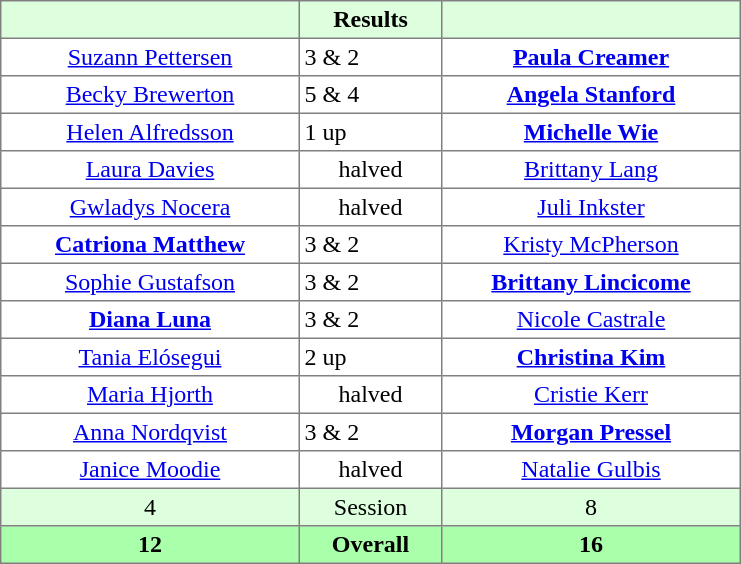<table border="1" cellpadding="3" style="border-collapse:collapse; text-align:center;">
<tr style="background:#dfd;">
<th style="width:12em;"></th>
<th style="width:5.5em;">Results</th>
<th style="width:12em;"></th>
</tr>
<tr>
<td><a href='#'>Suzann Pettersen</a></td>
<td align=left> 3 & 2</td>
<td><strong><a href='#'>Paula Creamer</a></strong></td>
</tr>
<tr>
<td><a href='#'>Becky Brewerton</a></td>
<td align=left> 5 & 4</td>
<td><strong><a href='#'>Angela Stanford</a></strong></td>
</tr>
<tr>
<td><a href='#'>Helen Alfredsson</a></td>
<td align=left> 1 up</td>
<td><strong><a href='#'>Michelle Wie</a></strong></td>
</tr>
<tr>
<td><a href='#'>Laura Davies</a></td>
<td>halved</td>
<td><a href='#'>Brittany Lang</a></td>
</tr>
<tr>
<td><a href='#'>Gwladys Nocera</a></td>
<td>halved</td>
<td><a href='#'>Juli Inkster</a></td>
</tr>
<tr>
<td><strong><a href='#'>Catriona Matthew</a></strong></td>
<td align=left> 3 & 2</td>
<td><a href='#'>Kristy McPherson</a></td>
</tr>
<tr>
<td><a href='#'>Sophie Gustafson</a></td>
<td align=left> 3 & 2</td>
<td><strong><a href='#'>Brittany Lincicome</a></strong></td>
</tr>
<tr>
<td><strong><a href='#'>Diana Luna</a></strong></td>
<td align=left> 3 & 2</td>
<td><a href='#'>Nicole Castrale</a></td>
</tr>
<tr>
<td><a href='#'>Tania Elósegui</a></td>
<td align=left> 2 up</td>
<td><strong><a href='#'>Christina Kim</a></strong></td>
</tr>
<tr>
<td><a href='#'>Maria Hjorth</a></td>
<td>halved</td>
<td><a href='#'>Cristie Kerr</a></td>
</tr>
<tr>
<td><a href='#'>Anna Nordqvist</a></td>
<td align=left> 3 & 2</td>
<td><strong><a href='#'>Morgan Pressel</a></strong></td>
</tr>
<tr>
<td><a href='#'>Janice Moodie</a></td>
<td>halved</td>
<td><a href='#'>Natalie Gulbis</a></td>
</tr>
<tr style="background:#dfd;">
<td>4</td>
<td>Session</td>
<td>8</td>
</tr>
<tr style="background:#afa;">
<th>12</th>
<th>Overall</th>
<th>16</th>
</tr>
</table>
